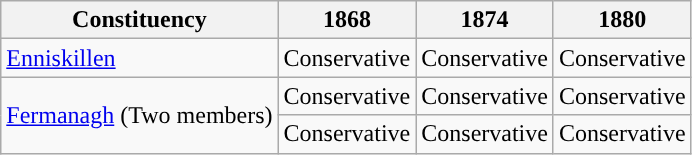<table class="wikitable">
<tr>
<th>Constituency</th>
<th>1868</th>
<th>1874</th>
<th>1880</th>
</tr>
<tr>
<td><a href='#'>Enniskillen</a></td>
<td>Conservative</td>
<td>Conservative</td>
<td>Conservative</td>
</tr>
<tr>
<td rowspan="2"><a href='#'>Fermanagh</a> (Two members)</td>
<td>Conservative</td>
<td>Conservative</td>
<td>Conservative</td>
</tr>
<tr>
<td>Conservative</td>
<td>Conservative</td>
<td>Conservative</td>
</tr>
</table>
